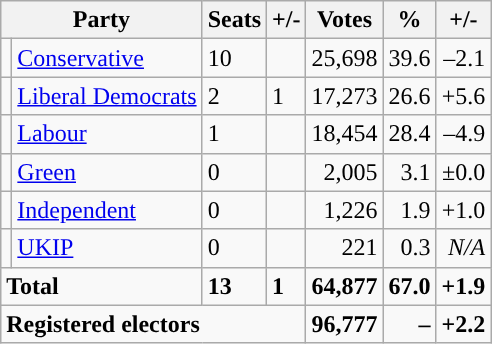<table class="wikitable sortable">
<tr>
<th colspan="2">Party</th>
<th>Seats</th>
<th>+/-</th>
<th>Votes</th>
<th>%</th>
<th>+/-</th>
</tr>
<tr>
<td style="background-color: "></td>
<td><a href='#'>Conservative</a></td>
<td>10</td>
<td></td>
<td style="text-align:right;">25,698</td>
<td style="text-align:right;">39.6</td>
<td style="text-align:right;">–2.1</td>
</tr>
<tr>
<td style="background-color: "></td>
<td><a href='#'>Liberal Democrats</a></td>
<td>2</td>
<td> 1</td>
<td style="text-align:right;">17,273</td>
<td style="text-align:right;">26.6</td>
<td style="text-align:right;">+5.6</td>
</tr>
<tr>
<td style="background-color: "></td>
<td><a href='#'>Labour</a></td>
<td>1</td>
<td></td>
<td style="text-align:right;">18,454</td>
<td style="text-align:right;">28.4</td>
<td style="text-align:right;">–4.9</td>
</tr>
<tr>
<td style="background-color: "></td>
<td><a href='#'>Green</a></td>
<td>0</td>
<td></td>
<td style="text-align:right;">2,005</td>
<td style="text-align:right;">3.1</td>
<td style="text-align:right;">±0.0</td>
</tr>
<tr>
<td style="background-color: "></td>
<td><a href='#'>Independent</a></td>
<td>0</td>
<td></td>
<td style="text-align:right;">1,226</td>
<td style="text-align:right;">1.9</td>
<td style="text-align:right;">+1.0</td>
</tr>
<tr>
<td style="background-color: "></td>
<td><a href='#'>UKIP</a></td>
<td>0</td>
<td></td>
<td style="text-align:right;">221</td>
<td style="text-align:right;">0.3</td>
<td style="text-align:right;"><em>N/A</em></td>
</tr>
<tr>
<td colspan="2"><strong>Total</strong></td>
<td><strong>13</strong></td>
<td> <strong>1</strong></td>
<td style="text-align:right;"><strong>64,877</strong></td>
<td style="text-align:right;"><strong>67.0</strong></td>
<td style="text-align:right;"><strong>+1.9</strong></td>
</tr>
<tr>
<td colspan="4"><strong>Registered electors</strong></td>
<td style="text-align:right;"><strong>96,777</strong></td>
<td style="text-align:right;"><strong>–</strong></td>
<td style="text-align:right;"><strong>+2.2</strong></td>
</tr>
</table>
